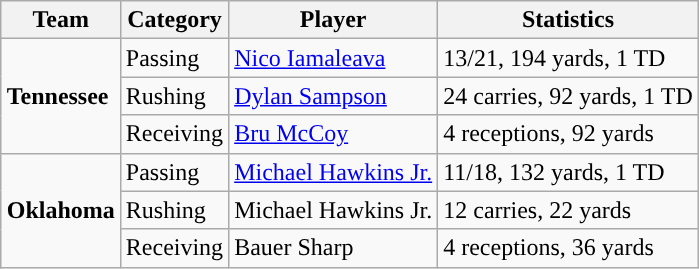<table class="wikitable" style="float: right;">
<tr>
<th>Team</th>
<th>Category</th>
<th>Player</th>
<th>Statistics</th>
</tr>
<tr>
<td rowspan=3><strong>Tennessee </strong></td>
<td>Passing</td>
<td><a href='#'>Nico Iamaleava</a></td>
<td>13/21, 194 yards, 1 TD</td>
</tr>
<tr>
<td>Rushing</td>
<td><a href='#'>Dylan Sampson</a></td>
<td>24 carries, 92 yards, 1 TD</td>
</tr>
<tr>
<td>Receiving</td>
<td><a href='#'>Bru McCoy</a></td>
<td>4 receptions, 92 yards</td>
</tr>
<tr>
<td rowspan=3><strong>Oklahoma</strong></td>
<td>Passing</td>
<td><a href='#'>Michael Hawkins Jr.</a></td>
<td>11/18, 132 yards, 1 TD</td>
</tr>
<tr>
<td>Rushing</td>
<td>Michael Hawkins Jr.</td>
<td>12 carries, 22 yards</td>
</tr>
<tr>
<td>Receiving</td>
<td>Bauer Sharp</td>
<td>4 receptions, 36 yards</td>
</tr>
</table>
